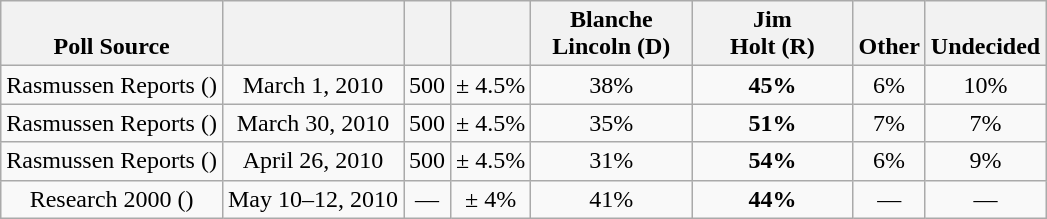<table class="wikitable" style="text-align:center">
<tr valign=bottom>
<th>Poll Source</th>
<th></th>
<th></th>
<th></th>
<th style="width:100px;">Blanche<br>Lincoln (D)</th>
<th style="width:100px;">Jim<br>Holt (R)</th>
<th>Other</th>
<th>Undecided</th>
</tr>
<tr>
<td>Rasmussen Reports ()</td>
<td>March 1, 2010</td>
<td>500</td>
<td>± 4.5%</td>
<td>38%</td>
<td><strong>45%</strong></td>
<td>6%</td>
<td>10%</td>
</tr>
<tr>
<td>Rasmussen Reports ()</td>
<td>March 30, 2010</td>
<td>500</td>
<td>± 4.5%</td>
<td>35%</td>
<td><strong>51%</strong></td>
<td>7%</td>
<td>7%</td>
</tr>
<tr>
<td>Rasmussen Reports ()</td>
<td>April 26, 2010</td>
<td>500</td>
<td>± 4.5%</td>
<td>31%</td>
<td><strong>54%</strong></td>
<td>6%</td>
<td>9%</td>
</tr>
<tr>
<td>Research 2000 ()</td>
<td>May 10–12, 2010</td>
<td>—</td>
<td>± 4%</td>
<td>41%</td>
<td><strong>44%</strong></td>
<td>—</td>
<td>—</td>
</tr>
</table>
